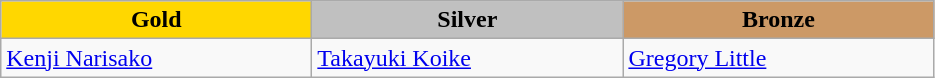<table class="wikitable" style="text-align:left">
<tr align="center">
<td width=200 bgcolor=gold><strong>Gold</strong></td>
<td width=200 bgcolor=silver><strong>Silver</strong></td>
<td width=200 bgcolor=CC9966><strong>Bronze</strong></td>
</tr>
<tr>
<td><a href='#'>Kenji Narisako</a><br><em></em></td>
<td><a href='#'>Takayuki Koike</a><br><em></em></td>
<td><a href='#'>Gregory Little</a><br><em></em></td>
</tr>
</table>
